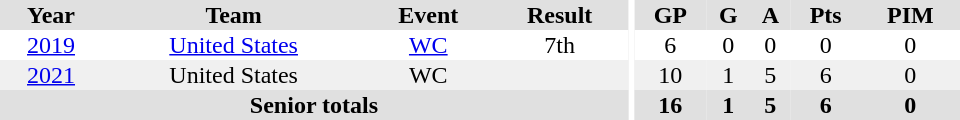<table border="0" cellpadding="1" cellspacing="0" ID="Table3" style="text-align:center; width:40em;">
<tr bgcolor="#e0e0e0">
<th>Year</th>
<th>Team</th>
<th>Event</th>
<th>Result</th>
<th rowspan="99" bgcolor="#ffffff"></th>
<th>GP</th>
<th>G</th>
<th>A</th>
<th>Pts</th>
<th>PIM</th>
</tr>
<tr>
<td><a href='#'>2019</a></td>
<td><a href='#'>United States</a></td>
<td><a href='#'>WC</a></td>
<td>7th</td>
<td>6</td>
<td>0</td>
<td>0</td>
<td>0</td>
<td>0</td>
</tr>
<tr bgcolor="#f0f0f0">
<td><a href='#'>2021</a></td>
<td>United States</td>
<td>WC</td>
<td></td>
<td>10</td>
<td>1</td>
<td>5</td>
<td>6</td>
<td>0</td>
</tr>
<tr bgcolor="#e0e0e0">
<th colspan="4">Senior totals</th>
<th>16</th>
<th>1</th>
<th>5</th>
<th>6</th>
<th>0</th>
</tr>
</table>
